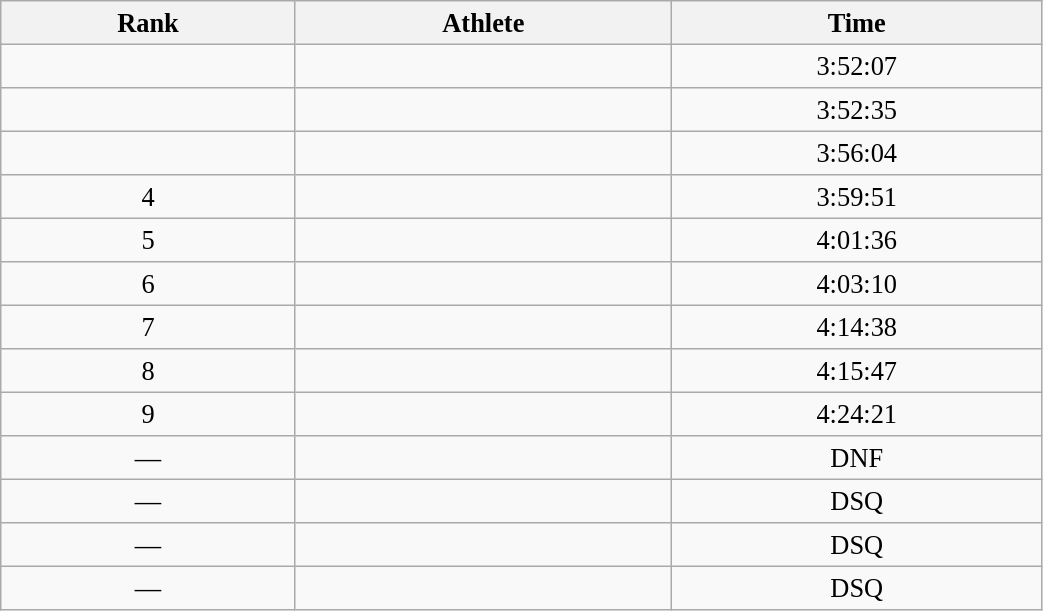<table class="wikitable" style=" text-align:center; font-size:110%;" width="55%">
<tr>
<th>Rank</th>
<th>Athlete</th>
<th>Time</th>
</tr>
<tr>
<td></td>
<td align=left></td>
<td>3:52:07</td>
</tr>
<tr>
<td></td>
<td align=left></td>
<td>3:52:35</td>
</tr>
<tr>
<td></td>
<td align=left></td>
<td>3:56:04</td>
</tr>
<tr>
<td>4</td>
<td align=left></td>
<td>3:59:51</td>
</tr>
<tr>
<td>5</td>
<td align=left></td>
<td>4:01:36</td>
</tr>
<tr>
<td>6</td>
<td align=left></td>
<td>4:03:10</td>
</tr>
<tr>
<td>7</td>
<td align=left></td>
<td>4:14:38</td>
</tr>
<tr>
<td>8</td>
<td align=left></td>
<td>4:15:47</td>
</tr>
<tr>
<td>9</td>
<td align=left></td>
<td>4:24:21</td>
</tr>
<tr>
<td>—</td>
<td align=left></td>
<td>DNF</td>
</tr>
<tr>
<td>—</td>
<td align=left></td>
<td>DSQ</td>
</tr>
<tr>
<td>—</td>
<td align=left></td>
<td>DSQ</td>
</tr>
<tr>
<td>—</td>
<td align=left></td>
<td>DSQ</td>
</tr>
</table>
